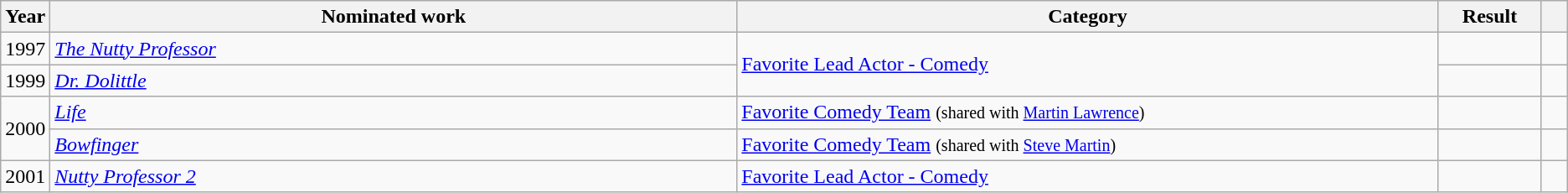<table class="wikitable sortable">
<tr>
<th scope="col" style="width:1em;">Year</th>
<th scope="col" style="width:39em;">Nominated work</th>
<th scope="col" style="width:40em;">Category</th>
<th scope="col" style="width:5em;">Result</th>
<th scope="col" style="width:1em;"class="unsortable"></th>
</tr>
<tr>
<td>1997</td>
<td><em><a href='#'>The Nutty Professor</a></em></td>
<td rowspan="2"><a href='#'>Favorite Lead Actor - Comedy</a></td>
<td></td>
<td></td>
</tr>
<tr>
<td>1999</td>
<td><em><a href='#'>Dr. Dolittle</a></em></td>
<td></td>
<td></td>
</tr>
<tr>
<td rowspan="2">2000</td>
<td><em><a href='#'>Life</a></em></td>
<td><a href='#'>Favorite Comedy Team</a> <small>(shared with <a href='#'>Martin Lawrence</a>)</small></td>
<td></td>
<td></td>
</tr>
<tr>
<td><em><a href='#'>Bowfinger</a></em></td>
<td><a href='#'>Favorite Comedy Team</a> <small>(shared with <a href='#'>Steve Martin</a>)</small></td>
<td></td>
<td></td>
</tr>
<tr>
<td>2001</td>
<td><em><a href='#'>Nutty Professor 2</a></em></td>
<td><a href='#'>Favorite Lead Actor - Comedy</a></td>
<td></td>
<td></td>
</tr>
</table>
